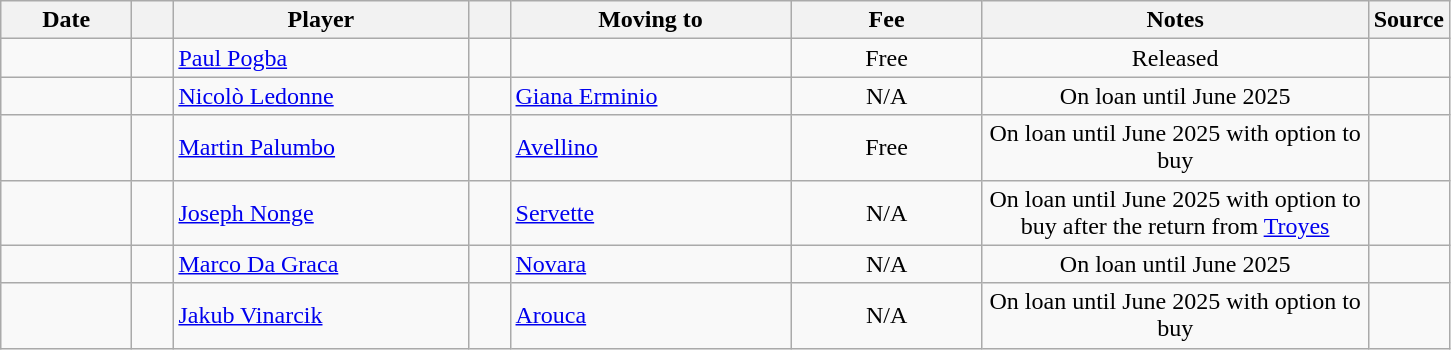<table class="wikitable sortable">
<tr>
<th style="width:80px;">Date</th>
<th style="width:20px;"></th>
<th style="width:190px;">Player</th>
<th style="width:20px;"></th>
<th style="width:180px;">Moving to</th>
<th style="width:120px;" class="unsortable">Fee</th>
<th style="width:250px;" class="unsortable">Notes</th>
<th style="width:20px;">Source</th>
</tr>
<tr>
<td></td>
<td align="center"></td>
<td> <a href='#'>Paul Pogba</a></td>
<td align="center"></td>
<td></td>
<td align="center">Free</td>
<td align="center">Released</td>
<td></td>
</tr>
<tr>
<td></td>
<td align="center"></td>
<td> <a href='#'>Nicolò Ledonne</a></td>
<td align="center"></td>
<td> <a href='#'>Giana Erminio</a></td>
<td align="center">N/A</td>
<td align="center">On loan until June 2025</td>
<td></td>
</tr>
<tr>
<td></td>
<td align=center></td>
<td> <a href='#'>Martin Palumbo</a></td>
<td align=center></td>
<td align=left> <a href='#'>Avellino</a></td>
<td align="center">Free</td>
<td align=center>On loan until June 2025 with option to buy</td>
<td></td>
</tr>
<tr>
<td></td>
<td align=center></td>
<td> <a href='#'>Joseph Nonge</a></td>
<td align="center"></td>
<td align=left> <a href='#'>Servette</a></td>
<td align="center">N/A</td>
<td align=center>On loan until June 2025 with option to buy after the return from <a href='#'>Troyes</a></td>
<td></td>
</tr>
<tr>
<td></td>
<td align="center"></td>
<td> <a href='#'>Marco Da Graca</a></td>
<td align="center"></td>
<td> <a href='#'>Novara</a></td>
<td align="center">N/A</td>
<td align="center">On loan until June 2025</td>
<td></td>
</tr>
<tr>
<td></td>
<td align="center"></td>
<td> <a href='#'>Jakub Vinarcik</a></td>
<td align="center"></td>
<td> <a href='#'>Arouca</a></td>
<td align="center">N/A</td>
<td align="center">On loan until June 2025 with option to buy</td>
<td></td>
</tr>
</table>
